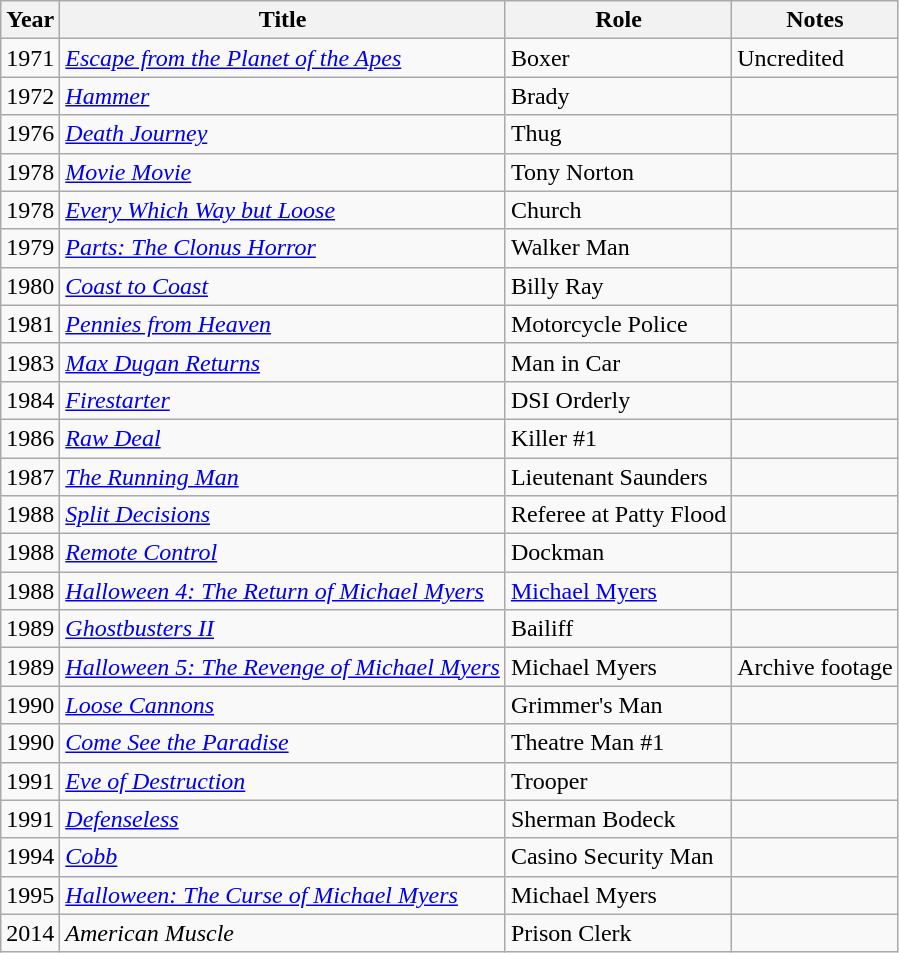<table class="wikitable sortable">
<tr>
<th>Year</th>
<th>Title</th>
<th>Role</th>
<th>Notes</th>
</tr>
<tr>
<td>1971</td>
<td><em><a href='#'>Escape from the Planet of the Apes</a></em></td>
<td>Boxer</td>
<td>Uncredited</td>
</tr>
<tr>
<td>1972</td>
<td><a href='#'><em>Hammer</em></a></td>
<td>Brady</td>
<td></td>
</tr>
<tr>
<td>1976</td>
<td><em><a href='#'>Death Journey</a></em></td>
<td>Thug</td>
<td></td>
</tr>
<tr>
<td>1978</td>
<td><em><a href='#'>Movie Movie</a></em></td>
<td>Tony Norton</td>
<td></td>
</tr>
<tr>
<td>1978</td>
<td><em><a href='#'>Every Which Way but Loose</a></em></td>
<td>Church</td>
<td></td>
</tr>
<tr>
<td>1979</td>
<td><em><a href='#'>Parts: The Clonus Horror</a></em></td>
<td>Walker Man</td>
<td></td>
</tr>
<tr>
<td>1980</td>
<td><a href='#'><em>Coast to Coast</em></a></td>
<td>Billy Ray</td>
<td></td>
</tr>
<tr>
<td>1981</td>
<td><a href='#'><em>Pennies from Heaven</em></a></td>
<td>Motorcycle Police</td>
<td></td>
</tr>
<tr>
<td>1983</td>
<td><em><a href='#'>Max Dugan Returns</a></em></td>
<td>Man in Car</td>
<td></td>
</tr>
<tr>
<td>1984</td>
<td><a href='#'><em>Firestarter</em></a></td>
<td>DSI Orderly</td>
<td></td>
</tr>
<tr>
<td>1986</td>
<td><a href='#'><em>Raw Deal</em></a></td>
<td>Killer #1</td>
<td></td>
</tr>
<tr>
<td>1987</td>
<td><a href='#'><em>The Running Man</em></a></td>
<td>Lieutenant Saunders</td>
<td></td>
</tr>
<tr>
<td>1988</td>
<td><em><a href='#'>Split Decisions</a></em></td>
<td>Referee at Patty Flood</td>
<td></td>
</tr>
<tr>
<td>1988</td>
<td><a href='#'><em>Remote Control</em></a></td>
<td>Dockman</td>
<td></td>
</tr>
<tr>
<td>1988</td>
<td><em><a href='#'>Halloween 4: The Return of Michael Myers</a></em></td>
<td><a href='#'>Michael Myers</a></td>
<td></td>
</tr>
<tr>
<td>1989</td>
<td><em><a href='#'>Ghostbusters II</a></em></td>
<td>Bailiff</td>
<td></td>
</tr>
<tr>
<td>1989</td>
<td><em><a href='#'>Halloween 5: The Revenge of Michael Myers</a></em></td>
<td>Michael Myers</td>
<td>Archive footage</td>
</tr>
<tr>
<td>1990</td>
<td><a href='#'><em>Loose Cannons</em></a></td>
<td>Grimmer's Man</td>
<td></td>
</tr>
<tr>
<td>1990</td>
<td><em><a href='#'>Come See the Paradise</a></em></td>
<td>Theatre Man #1</td>
<td></td>
</tr>
<tr>
<td>1991</td>
<td><a href='#'><em>Eve of Destruction</em></a></td>
<td>Trooper</td>
<td></td>
</tr>
<tr>
<td>1991</td>
<td><em><a href='#'>Defenseless</a></em></td>
<td>Sherman Bodeck</td>
<td></td>
</tr>
<tr>
<td>1994</td>
<td><a href='#'><em>Cobb</em></a></td>
<td>Casino Security Man</td>
<td></td>
</tr>
<tr>
<td>1995</td>
<td><em><a href='#'>Halloween: The Curse of Michael Myers</a></em></td>
<td>Michael Myers</td>
<td></td>
</tr>
<tr>
<td>2014</td>
<td><em>American Muscle</em></td>
<td>Prison Clerk</td>
<td></td>
</tr>
</table>
